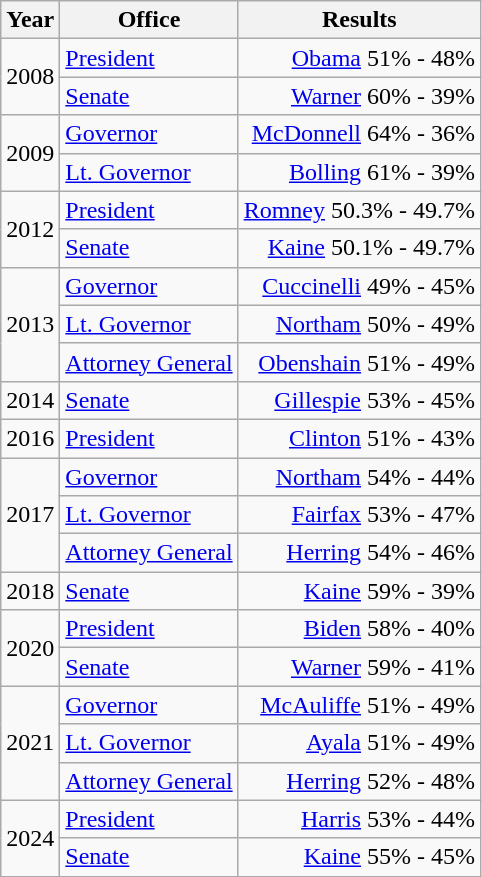<table class=wikitable>
<tr>
<th>Year</th>
<th>Office</th>
<th>Results</th>
</tr>
<tr>
<td rowspan=2>2008</td>
<td><a href='#'>President</a></td>
<td align="right" ><a href='#'>Obama</a> 51% - 48%</td>
</tr>
<tr>
<td><a href='#'>Senate</a></td>
<td align="right" ><a href='#'>Warner</a> 60% - 39%</td>
</tr>
<tr>
<td rowspan=2>2009</td>
<td><a href='#'>Governor</a></td>
<td align="right" ><a href='#'>McDonnell</a> 64% - 36%</td>
</tr>
<tr>
<td><a href='#'>Lt. Governor</a></td>
<td align="right" ><a href='#'>Bolling</a> 61% - 39%</td>
</tr>
<tr>
<td rowspan=2>2012</td>
<td><a href='#'>President</a></td>
<td align="right" ><a href='#'>Romney</a> 50.3% - 49.7%</td>
</tr>
<tr>
<td><a href='#'>Senate</a></td>
<td align="right" ><a href='#'>Kaine</a> 50.1% - 49.7%</td>
</tr>
<tr>
<td rowspan=3>2013</td>
<td><a href='#'>Governor</a></td>
<td align="right" ><a href='#'>Cuccinelli</a> 49% - 45%</td>
</tr>
<tr>
<td><a href='#'>Lt. Governor</a></td>
<td align="right" ><a href='#'>Northam</a> 50% - 49%</td>
</tr>
<tr>
<td><a href='#'>Attorney General</a></td>
<td align="right" ><a href='#'>Obenshain</a> 51% - 49%</td>
</tr>
<tr>
<td>2014</td>
<td><a href='#'>Senate</a></td>
<td align="right" ><a href='#'>Gillespie</a> 53% - 45%</td>
</tr>
<tr>
<td>2016</td>
<td><a href='#'>President</a></td>
<td align="right" ><a href='#'>Clinton</a> 51% - 43%</td>
</tr>
<tr>
<td rowspan=3>2017</td>
<td><a href='#'>Governor</a></td>
<td align="right" ><a href='#'>Northam</a> 54% - 44%</td>
</tr>
<tr>
<td><a href='#'>Lt. Governor</a></td>
<td align="right" ><a href='#'>Fairfax</a> 53% - 47%</td>
</tr>
<tr>
<td><a href='#'>Attorney General</a></td>
<td align="right" ><a href='#'>Herring</a> 54% - 46%</td>
</tr>
<tr>
<td>2018</td>
<td><a href='#'>Senate</a></td>
<td align="right" ><a href='#'>Kaine</a> 59% - 39%</td>
</tr>
<tr>
<td rowspan=2>2020</td>
<td><a href='#'>President</a></td>
<td align="right" ><a href='#'>Biden</a> 58% - 40%</td>
</tr>
<tr>
<td><a href='#'>Senate</a></td>
<td align="right" ><a href='#'>Warner</a> 59% - 41%</td>
</tr>
<tr>
<td rowspan=3>2021</td>
<td><a href='#'>Governor</a></td>
<td align="right" ><a href='#'>McAuliffe</a> 51% - 49%</td>
</tr>
<tr>
<td><a href='#'>Lt. Governor</a></td>
<td align="right" ><a href='#'>Ayala</a> 51% - 49%</td>
</tr>
<tr>
<td><a href='#'>Attorney General</a></td>
<td align="right" ><a href='#'>Herring</a> 52% - 48%</td>
</tr>
<tr>
<td rowspan=2>2024</td>
<td><a href='#'>President</a></td>
<td align="right" ><a href='#'>Harris</a> 53% - 44%</td>
</tr>
<tr>
<td><a href='#'>Senate</a></td>
<td align="right" ><a href='#'>Kaine</a> 55% - 45%</td>
</tr>
</table>
